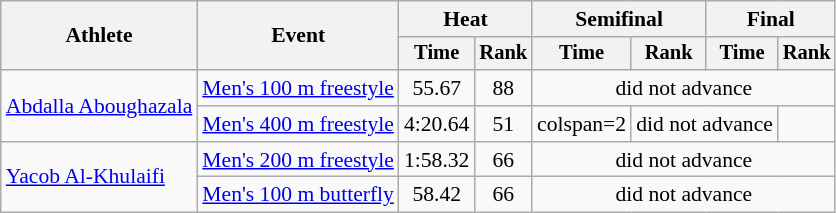<table class=wikitable style="font-size:90%">
<tr>
<th rowspan="2">Athlete</th>
<th rowspan="2">Event</th>
<th colspan="2">Heat</th>
<th colspan="2">Semifinal</th>
<th colspan="2">Final</th>
</tr>
<tr style="font-size:95%">
<th>Time</th>
<th>Rank</th>
<th>Time</th>
<th>Rank</th>
<th>Time</th>
<th>Rank</th>
</tr>
<tr align=center>
<td align=left rowspan=2><a href='#'>Abdalla Aboughazala</a></td>
<td align=left><a href='#'>Men's 100 m freestyle</a></td>
<td>55.67</td>
<td>88</td>
<td colspan=4>did not advance</td>
</tr>
<tr align=center>
<td align=left><a href='#'>Men's 400 m freestyle</a></td>
<td>4:20.64</td>
<td>51</td>
<td>colspan=2 </td>
<td colspan=2>did not advance</td>
</tr>
<tr align=center>
<td align=left rowspan=2><a href='#'>Yacob Al-Khulaifi</a></td>
<td align=left><a href='#'>Men's 200 m freestyle</a></td>
<td>1:58.32</td>
<td>66</td>
<td colspan=4>did not advance</td>
</tr>
<tr align=center>
<td align=left><a href='#'>Men's 100 m butterfly</a></td>
<td>58.42</td>
<td>66</td>
<td colspan=4>did not advance</td>
</tr>
</table>
